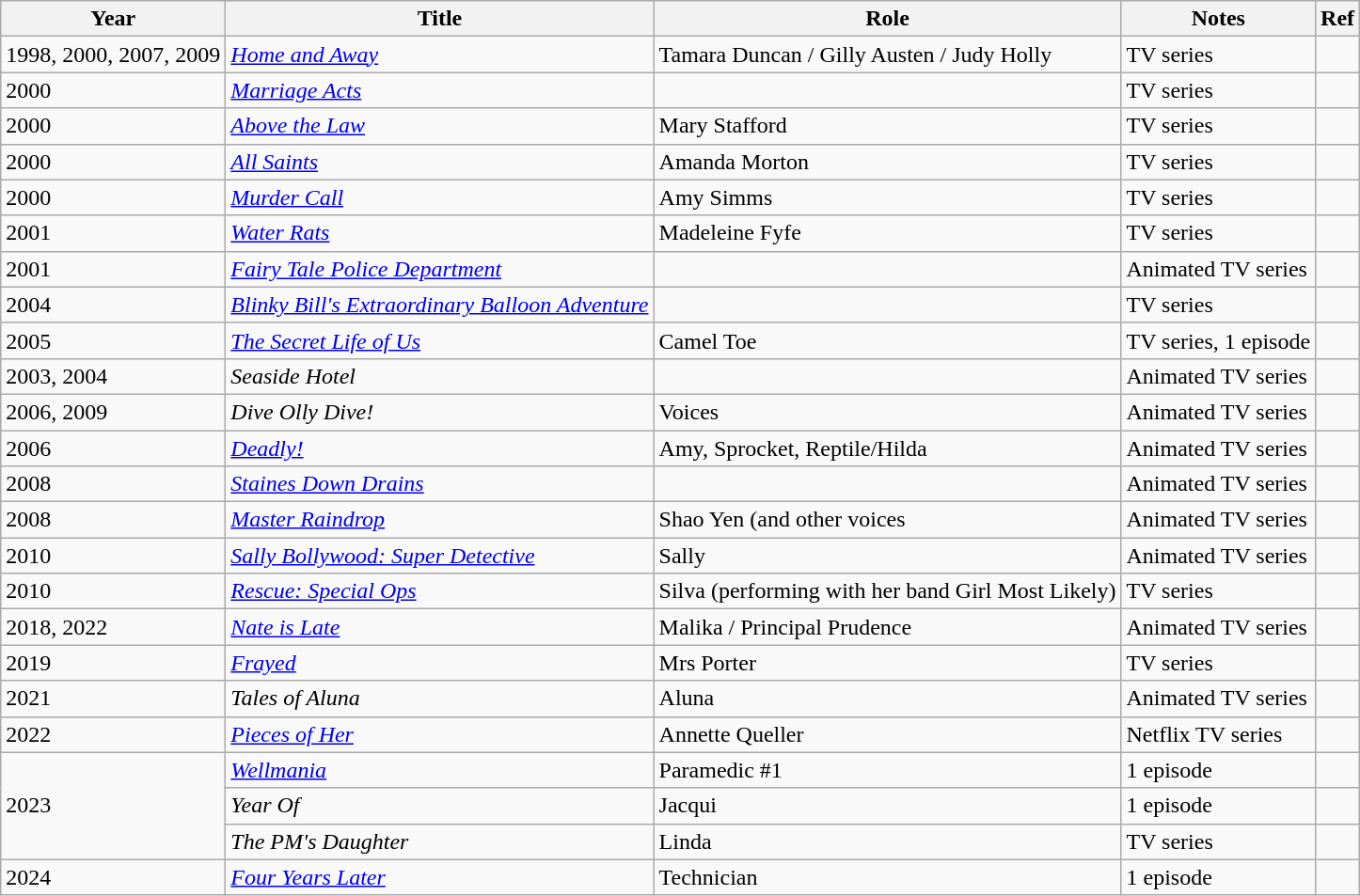<table class="wikitable">
<tr>
<th>Year</th>
<th>Title</th>
<th>Role</th>
<th>Notes</th>
<th>Ref</th>
</tr>
<tr>
<td>1998, 2000, 2007, 2009</td>
<td><em><a href='#'>Home and Away</a></em></td>
<td>Tamara Duncan / Gilly Austen / Judy Holly</td>
<td>TV series</td>
<td></td>
</tr>
<tr>
<td>2000</td>
<td><em><a href='#'>Marriage Acts</a></em></td>
<td></td>
<td>TV series</td>
<td></td>
</tr>
<tr>
<td>2000</td>
<td><em><a href='#'>Above the Law</a></em></td>
<td>Mary Stafford</td>
<td>TV series</td>
<td></td>
</tr>
<tr>
<td>2000</td>
<td><em><a href='#'>All Saints</a></em></td>
<td>Amanda Morton</td>
<td>TV series</td>
<td></td>
</tr>
<tr>
<td>2000</td>
<td><em><a href='#'>Murder Call</a></em></td>
<td>Amy Simms</td>
<td>TV series</td>
<td></td>
</tr>
<tr>
<td>2001</td>
<td><em><a href='#'>Water Rats</a></em></td>
<td>Madeleine Fyfe</td>
<td>TV series</td>
<td></td>
</tr>
<tr>
<td>2001</td>
<td><em><a href='#'>Fairy Tale Police Department</a></em></td>
<td></td>
<td>Animated TV series</td>
<td></td>
</tr>
<tr>
<td>2004</td>
<td><em><a href='#'>Blinky Bill's Extraordinary Balloon Adventure</a></em></td>
<td></td>
<td>TV series</td>
<td></td>
</tr>
<tr>
<td>2005</td>
<td><em><a href='#'>The Secret Life of Us</a></em></td>
<td>Camel Toe</td>
<td>TV series, 1 episode</td>
<td></td>
</tr>
<tr>
<td>2003, 2004</td>
<td><em>Seaside Hotel</em></td>
<td></td>
<td>Animated TV series</td>
<td></td>
</tr>
<tr>
<td>2006, 2009</td>
<td><em>Dive Olly Dive!</em></td>
<td>Voices</td>
<td>Animated TV series</td>
<td></td>
</tr>
<tr>
<td>2006</td>
<td><em><a href='#'>Deadly!</a></em></td>
<td>Amy, Sprocket, Reptile/Hilda</td>
<td>Animated TV series</td>
<td></td>
</tr>
<tr>
<td>2008</td>
<td><em><a href='#'>Staines Down Drains</a></em></td>
<td></td>
<td>Animated TV series</td>
<td></td>
</tr>
<tr>
<td>2008</td>
<td><em><a href='#'>Master Raindrop</a></em></td>
<td>Shao Yen (and other voices</td>
<td>Animated TV series</td>
<td></td>
</tr>
<tr>
<td>2010</td>
<td><em><a href='#'>Sally Bollywood: Super Detective</a></em></td>
<td>Sally</td>
<td>Animated TV series</td>
<td></td>
</tr>
<tr>
<td>2010</td>
<td><em><a href='#'>Rescue: Special Ops</a></em></td>
<td>Silva (performing with her band Girl Most Likely)</td>
<td>TV series</td>
<td></td>
</tr>
<tr>
<td>2018, 2022</td>
<td><em><a href='#'>Nate is Late</a></em></td>
<td>Malika / Principal Prudence</td>
<td>Animated TV series</td>
<td></td>
</tr>
<tr>
<td>2019</td>
<td><em><a href='#'>Frayed</a></em></td>
<td>Mrs Porter</td>
<td>TV series</td>
<td></td>
</tr>
<tr>
<td>2021</td>
<td><em>Tales of Aluna</em></td>
<td>Aluna</td>
<td>Animated TV series</td>
<td></td>
</tr>
<tr>
<td>2022</td>
<td><em><a href='#'>Pieces of Her</a></em></td>
<td>Annette Queller</td>
<td>Netflix TV series</td>
<td></td>
</tr>
<tr>
<td rowspan="3">2023</td>
<td><em><a href='#'>Wellmania</a></em></td>
<td>Paramedic #1</td>
<td>1 episode</td>
<td></td>
</tr>
<tr>
<td><em>Year Of</em></td>
<td>Jacqui</td>
<td>1 episode</td>
<td></td>
</tr>
<tr>
<td><em>The PM's Daughter</em></td>
<td>Linda</td>
<td>TV series</td>
<td></td>
</tr>
<tr>
<td>2024</td>
<td><a href='#'><em>Four Years Later</em></a></td>
<td>Technician</td>
<td>1 episode</td>
<td></td>
</tr>
</table>
